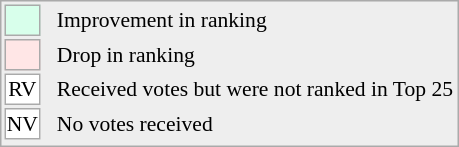<table align="right" style="font-size:90%; border:1px solid #aaaaaa; white-space:nowrap; background:#eeeeee;">
<tr>
<td style="background:#d8ffeb; width:20px; border:1px solid #aaaaaa;"> </td>
<td rowspan="5"> </td>
<td>Improvement in ranking</td>
</tr>
<tr>
<td style="background:#ffe6e6; width:20px; border:1px solid #aaaaaa;"> </td>
<td>Drop in ranking</td>
</tr>
<tr>
<td align="center" style="width:20px; border:1px solid #aaaaaa; background:white;">RV</td>
<td>Received votes but were not ranked in Top 25</td>
</tr>
<tr>
<td align="center" style="width:20px; border:1px solid #aaaaaa; background:white;">NV</td>
<td>No votes received</td>
</tr>
<tr>
</tr>
</table>
